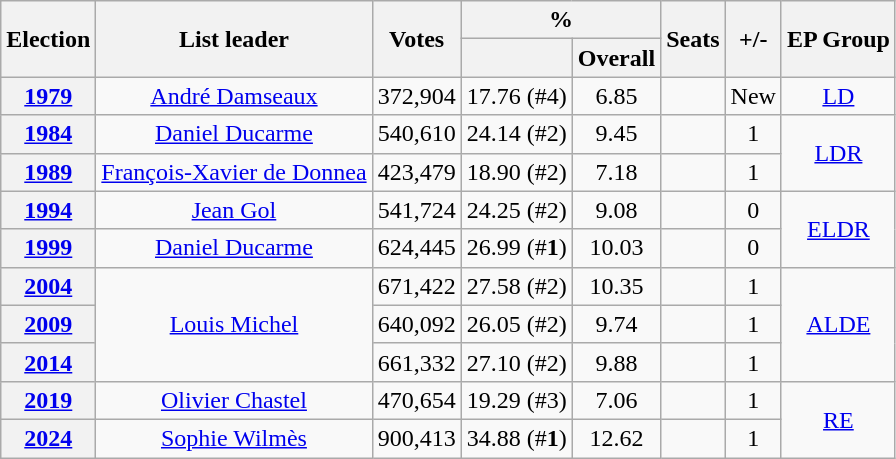<table class="wikitable" style="text-align:center;">
<tr>
<th rowspan=2>Election</th>
<th rowspan=2>List leader</th>
<th rowspan=2>Votes</th>
<th colspan=2>%</th>
<th rowspan=2>Seats</th>
<th rowspan=2>+/-</th>
<th rowspan=2>EP Group</th>
</tr>
<tr>
<th></th>
<th>Overall</th>
</tr>
<tr>
<th><a href='#'>1979</a></th>
<td><a href='#'>André Damseaux</a></td>
<td>372,904</td>
<td>17.76 (#4)</td>
<td>6.85</td>
<td></td>
<td>New</td>
<td><a href='#'>LD</a></td>
</tr>
<tr>
<th><a href='#'>1984</a></th>
<td><a href='#'>Daniel Ducarme</a></td>
<td>540,610</td>
<td>24.14 (#2)</td>
<td>9.45</td>
<td></td>
<td> 1</td>
<td rowspan=2><a href='#'>LDR</a></td>
</tr>
<tr>
<th><a href='#'>1989</a></th>
<td><a href='#'>François-Xavier de Donnea</a></td>
<td>423,479</td>
<td>18.90 (#2)</td>
<td>7.18</td>
<td></td>
<td> 1</td>
</tr>
<tr>
<th><a href='#'>1994</a></th>
<td><a href='#'>Jean Gol</a></td>
<td>541,724</td>
<td>24.25 (#2)</td>
<td>9.08</td>
<td></td>
<td> 0</td>
<td rowspan=2><a href='#'>ELDR</a></td>
</tr>
<tr>
<th><a href='#'>1999</a></th>
<td><a href='#'>Daniel Ducarme</a></td>
<td>624,445</td>
<td>26.99 (#<strong>1</strong>)</td>
<td>10.03</td>
<td></td>
<td> 0</td>
</tr>
<tr>
<th><a href='#'>2004</a></th>
<td rowspan=3><a href='#'>Louis Michel</a></td>
<td>671,422</td>
<td>27.58 (#2)</td>
<td>10.35</td>
<td></td>
<td> 1</td>
<td rowspan=3><a href='#'>ALDE</a></td>
</tr>
<tr>
<th><a href='#'>2009</a></th>
<td>640,092</td>
<td>26.05 (#2)</td>
<td>9.74</td>
<td></td>
<td> 1</td>
</tr>
<tr>
<th><a href='#'>2014</a></th>
<td>661,332</td>
<td>27.10 (#2)</td>
<td>9.88</td>
<td></td>
<td> 1</td>
</tr>
<tr>
<th><a href='#'>2019</a></th>
<td><a href='#'>Olivier Chastel</a></td>
<td>470,654</td>
<td>19.29 (#3)</td>
<td>7.06</td>
<td></td>
<td> 1</td>
<td rowspan=2><a href='#'>RE</a></td>
</tr>
<tr>
<th><a href='#'>2024</a></th>
<td><a href='#'>Sophie Wilmès</a></td>
<td>900,413</td>
<td>34.88 (#<strong>1</strong>)</td>
<td>12.62</td>
<td></td>
<td> 1</td>
</tr>
</table>
